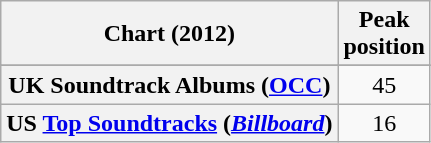<table class="wikitable sortable plainrowheaders" style="text-align:center">
<tr>
<th scope="col">Chart (2012)</th>
<th scope="col">Peak<br>position</th>
</tr>
<tr>
</tr>
<tr>
<th scope="row">UK Soundtrack Albums (<a href='#'>OCC</a>)</th>
<td>45</td>
</tr>
<tr>
<th scope="row">US <a href='#'>Top Soundtracks</a> (<em><a href='#'>Billboard</a></em>)</th>
<td>16</td>
</tr>
</table>
